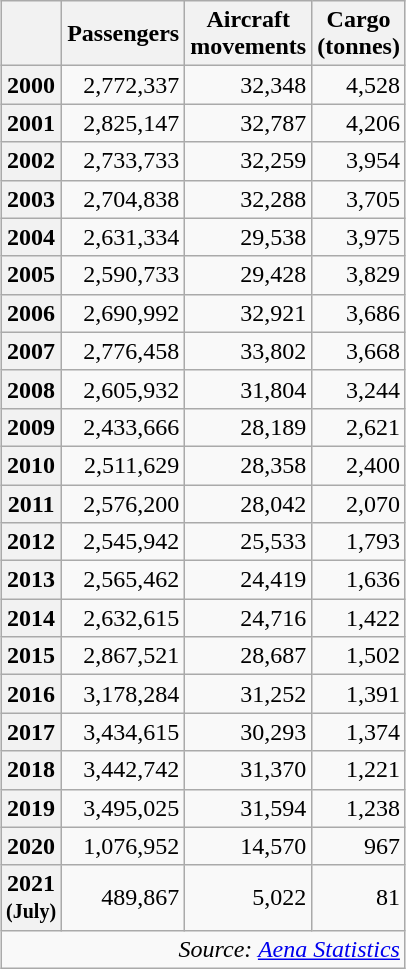<table class="wikitable" style="text-align:right; width:250px; margin:auto;">
<tr>
<th style="width:75px"></th>
<th style="width:100px">Passengers</th>
<th style="width:100px">Aircraft movements</th>
<th style="width:100px">Cargo (tonnes)</th>
</tr>
<tr>
<th>2000</th>
<td>2,772,337</td>
<td>32,348</td>
<td>4,528</td>
</tr>
<tr>
<th>2001</th>
<td>2,825,147</td>
<td>32,787</td>
<td>4,206</td>
</tr>
<tr>
<th>2002</th>
<td>2,733,733</td>
<td>32,259</td>
<td>3,954</td>
</tr>
<tr>
<th>2003</th>
<td>2,704,838</td>
<td>32,288</td>
<td>3,705</td>
</tr>
<tr>
<th>2004</th>
<td>2,631,334</td>
<td>29,538</td>
<td>3,975</td>
</tr>
<tr>
<th>2005</th>
<td>2,590,733</td>
<td>29,428</td>
<td>3,829</td>
</tr>
<tr>
<th>2006</th>
<td>2,690,992</td>
<td>32,921</td>
<td>3,686</td>
</tr>
<tr>
<th>2007</th>
<td>2,776,458</td>
<td>33,802</td>
<td>3,668</td>
</tr>
<tr>
<th>2008</th>
<td>2,605,932</td>
<td>31,804</td>
<td>3,244</td>
</tr>
<tr>
<th>2009</th>
<td>2,433,666</td>
<td>28,189</td>
<td>2,621</td>
</tr>
<tr>
<th>2010</th>
<td>2,511,629</td>
<td>28,358</td>
<td>2,400</td>
</tr>
<tr>
<th>2011</th>
<td>2,576,200</td>
<td>28,042</td>
<td>2,070</td>
</tr>
<tr>
<th>2012</th>
<td>2,545,942</td>
<td>25,533</td>
<td>1,793</td>
</tr>
<tr>
<th>2013</th>
<td>2,565,462</td>
<td>24,419</td>
<td>1,636</td>
</tr>
<tr>
<th>2014</th>
<td>2,632,615</td>
<td>24,716</td>
<td>1,422</td>
</tr>
<tr>
<th>2015</th>
<td>2,867,521</td>
<td>28,687</td>
<td>1,502</td>
</tr>
<tr>
<th>2016</th>
<td>3,178,284</td>
<td>31,252</td>
<td>1,391</td>
</tr>
<tr>
<th>2017</th>
<td>3,434,615</td>
<td>30,293</td>
<td>1,374</td>
</tr>
<tr>
<th>2018</th>
<td>3,442,742</td>
<td>31,370</td>
<td>1,221</td>
</tr>
<tr>
<th>2019</th>
<td>3,495,025</td>
<td>31,594</td>
<td>1,238</td>
</tr>
<tr>
<th>2020</th>
<td>1,076,952</td>
<td>14,570</td>
<td>967</td>
</tr>
<tr>
<th>2021 <small>(July)</small></th>
<td>489,867</td>
<td>5,022</td>
<td>81</td>
</tr>
<tr>
<td colspan="4" style="text-align:right;"><em>Source: <a href='#'>Aena Statistics</a></em></td>
</tr>
</table>
